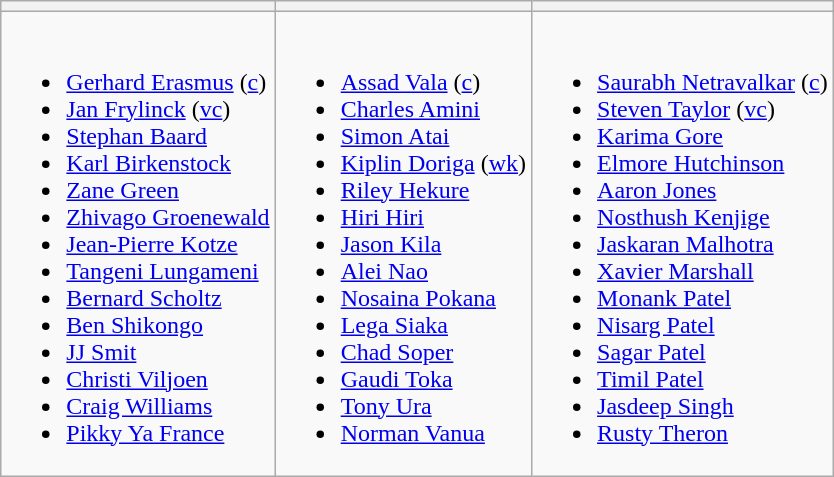<table class="wikitable" style="text-align:left; margin:auto">
<tr>
<th></th>
<th></th>
<th></th>
</tr>
<tr style="vertical-align:top">
<td><br><ul><li><a href='#'>Gerhard Erasmus</a> (<a href='#'>c</a>)</li><li><a href='#'>Jan Frylinck</a> (<a href='#'>vc</a>)</li><li><a href='#'>Stephan Baard</a></li><li><a href='#'>Karl Birkenstock</a></li><li><a href='#'>Zane Green</a></li><li><a href='#'>Zhivago Groenewald</a></li><li><a href='#'>Jean-Pierre Kotze</a></li><li><a href='#'>Tangeni Lungameni</a></li><li><a href='#'>Bernard Scholtz</a></li><li><a href='#'>Ben Shikongo</a></li><li><a href='#'>JJ Smit</a></li><li><a href='#'>Christi Viljoen</a></li><li><a href='#'>Craig Williams</a></li><li><a href='#'>Pikky Ya France</a></li></ul></td>
<td><br><ul><li><a href='#'>Assad Vala</a> (<a href='#'>c</a>)</li><li><a href='#'>Charles Amini</a></li><li><a href='#'>Simon Atai</a></li><li><a href='#'>Kiplin Doriga</a> (<a href='#'>wk</a>)</li><li><a href='#'>Riley Hekure</a></li><li><a href='#'>Hiri Hiri</a></li><li><a href='#'>Jason Kila</a></li><li><a href='#'>Alei Nao</a></li><li><a href='#'>Nosaina Pokana</a></li><li><a href='#'>Lega Siaka</a></li><li><a href='#'>Chad Soper</a></li><li><a href='#'>Gaudi Toka</a></li><li><a href='#'>Tony Ura</a></li><li><a href='#'>Norman Vanua</a></li></ul></td>
<td><br><ul><li><a href='#'>Saurabh Netravalkar</a> (<a href='#'>c</a>)</li><li><a href='#'>Steven Taylor</a> (<a href='#'>vc</a>)</li><li><a href='#'>Karima Gore</a></li><li><a href='#'>Elmore Hutchinson</a></li><li><a href='#'>Aaron Jones</a></li><li><a href='#'>Nosthush Kenjige</a></li><li><a href='#'>Jaskaran Malhotra</a></li><li><a href='#'>Xavier Marshall</a></li><li><a href='#'>Monank Patel</a></li><li><a href='#'>Nisarg Patel</a></li><li><a href='#'>Sagar Patel</a></li><li><a href='#'>Timil Patel</a></li><li><a href='#'>Jasdeep Singh</a></li><li><a href='#'>Rusty Theron</a></li></ul></td>
</tr>
</table>
